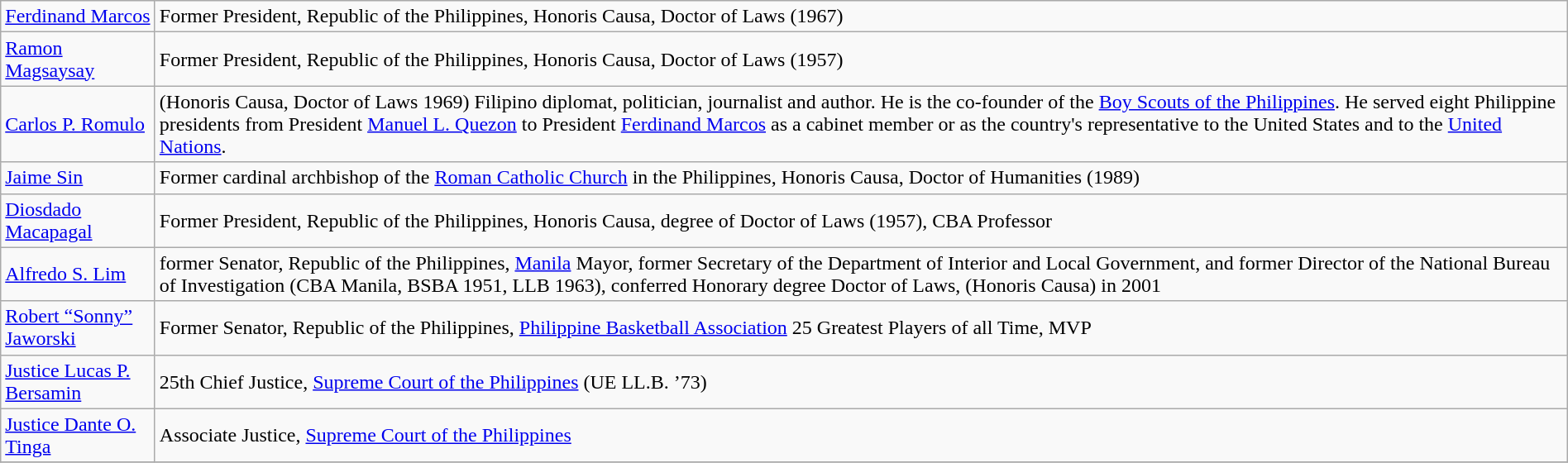<table class="wikitable" width=100%>
<tr>
<td><a href='#'>Ferdinand Marcos</a></td>
<td>Former President, Republic of the Philippines, Honoris Causa, Doctor of Laws (1967)<em></em></td>
</tr>
<tr>
<td><a href='#'>Ramon Magsaysay</a></td>
<td>Former President, Republic of the Philippines, Honoris Causa, Doctor of Laws (1957)<em></em></td>
</tr>
<tr>
<td><a href='#'>Carlos P. Romulo</a></td>
<td>(Honoris Causa, Doctor of Laws 1969) Filipino diplomat, politician, journalist and author. He is the co-founder of the <a href='#'>Boy Scouts of the Philippines</a>. He served eight Philippine presidents from President <a href='#'>Manuel L. Quezon</a> to President <a href='#'>Ferdinand Marcos</a> as a cabinet member or as the country's representative to the United States and to the <a href='#'>United Nations</a>.</td>
</tr>
<tr>
<td><a href='#'>Jaime Sin</a></td>
<td>Former cardinal archbishop of the <a href='#'>Roman Catholic Church</a> in the Philippines, Honoris Causa, Doctor of Humanities (1989)</td>
</tr>
<tr>
<td><a href='#'>Diosdado Macapagal</a></td>
<td>Former President, Republic of the Philippines, Honoris Causa, degree of Doctor of Laws (1957), CBA Professor</td>
</tr>
<tr>
<td><a href='#'>Alfredo S. Lim</a></td>
<td>former Senator, Republic of the Philippines, <a href='#'>Manila</a> Mayor, former Secretary of the Department of Interior and Local Government, and former Director of the National Bureau of Investigation (CBA Manila, BSBA 1951, LLB 1963), conferred Honorary degree Doctor of Laws, (Honoris Causa) in 2001</td>
</tr>
<tr>
<td><a href='#'>Robert “Sonny” Jaworski</a></td>
<td>Former Senator, Republic of the Philippines, <a href='#'>Philippine Basketball Association</a> 25 Greatest Players of all Time, MVP</td>
</tr>
<tr>
<td><a href='#'>Justice Lucas P. Bersamin</a></td>
<td>25th Chief Justice, <a href='#'>Supreme Court of the Philippines</a> (UE LL.B. ’73)</td>
</tr>
<tr>
<td><a href='#'>Justice Dante O. Tinga</a></td>
<td>Associate Justice, <a href='#'>Supreme Court of the Philippines</a></td>
</tr>
<tr>
</tr>
</table>
